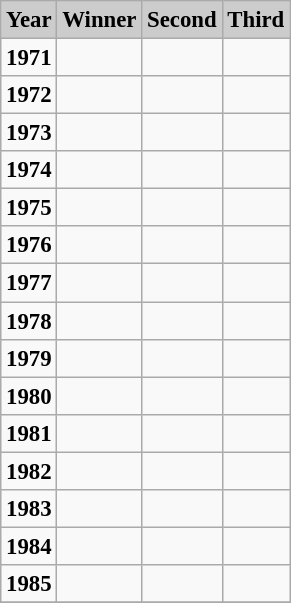<table class="wikitable sortable" style="font-size:95%">
<tr bgcolor="#E4E4E4">
<td style="background:#CCCCCC;color:#000000"><strong>Year</strong></td>
<td style="background:#CCCCCC;color:#000000"><strong>Winner</strong></td>
<td style="background:#CCCCCC;color:#000000"><strong>Second</strong></td>
<td style="background:#CCCCCC;color:#000000"><strong>Third</strong></td>
</tr>
<tr>
<td><strong>1971</strong></td>
<td></td>
<td></td>
<td></td>
</tr>
<tr>
<td><strong>1972</strong></td>
<td></td>
<td></td>
<td></td>
</tr>
<tr>
<td><strong>1973</strong></td>
<td></td>
<td></td>
<td></td>
</tr>
<tr>
<td><strong>1974</strong></td>
<td></td>
<td></td>
<td></td>
</tr>
<tr>
<td><strong>1975</strong></td>
<td></td>
<td></td>
<td></td>
</tr>
<tr>
<td><strong>1976</strong></td>
<td></td>
<td></td>
<td></td>
</tr>
<tr>
<td><strong>1977</strong></td>
<td></td>
<td></td>
<td></td>
</tr>
<tr>
<td><strong>1978</strong></td>
<td></td>
<td></td>
<td></td>
</tr>
<tr>
<td><strong>1979</strong></td>
<td></td>
<td></td>
<td></td>
</tr>
<tr>
<td><strong>1980</strong></td>
<td></td>
<td></td>
<td></td>
</tr>
<tr>
<td><strong>1981</strong></td>
<td></td>
<td></td>
<td></td>
</tr>
<tr>
<td><strong>1982</strong></td>
<td></td>
<td></td>
<td></td>
</tr>
<tr>
<td><strong>1983</strong></td>
<td></td>
<td></td>
<td></td>
</tr>
<tr>
<td><strong>1984</strong></td>
<td></td>
<td></td>
<td></td>
</tr>
<tr>
<td><strong>1985</strong></td>
<td></td>
<td></td>
<td></td>
</tr>
<tr>
</tr>
</table>
